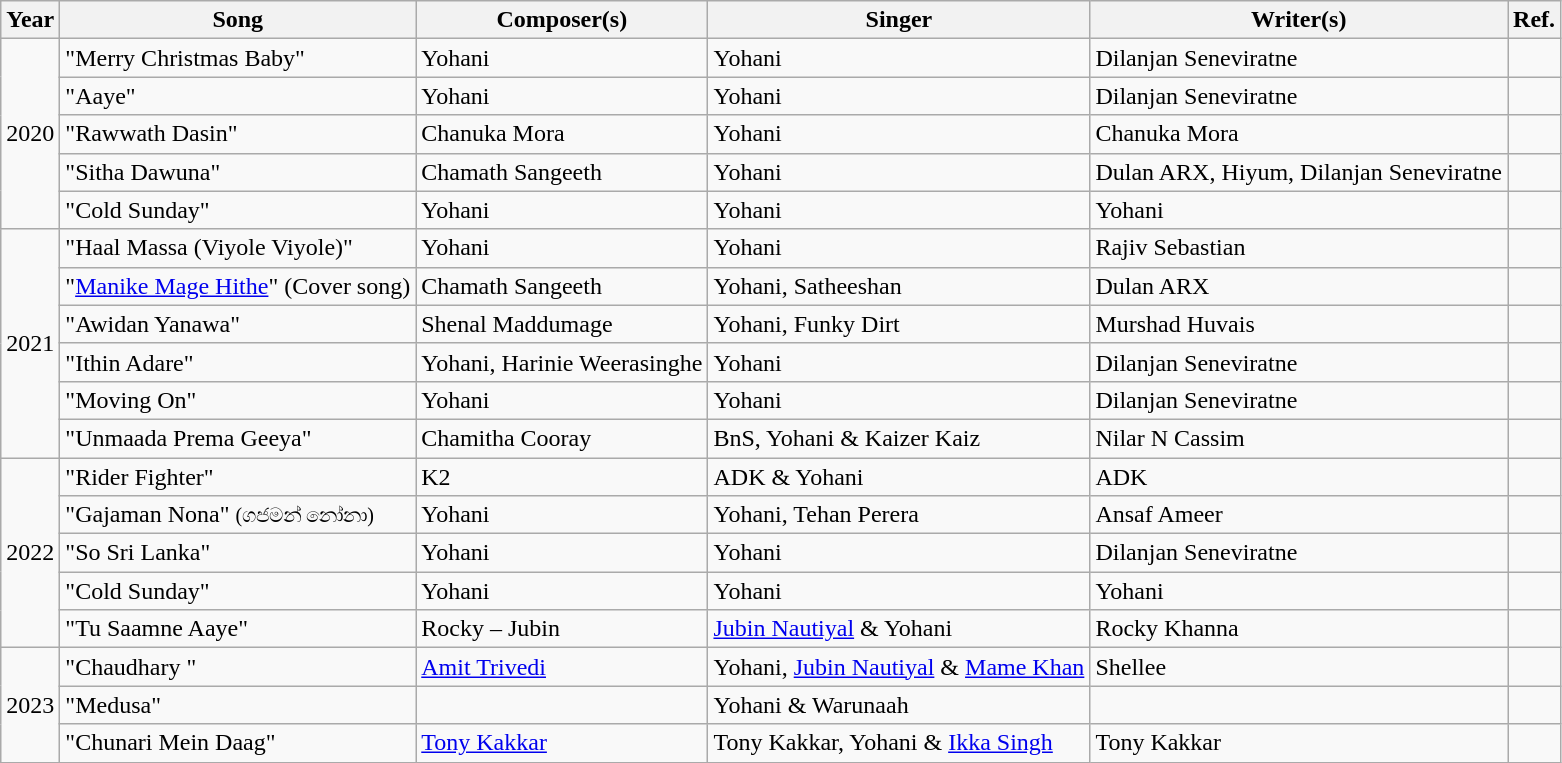<table class="wikitable">
<tr>
<th>Year</th>
<th>Song</th>
<th>Composer(s)</th>
<th>Singer</th>
<th>Writer(s)</th>
<th>Ref.</th>
</tr>
<tr>
<td rowspan="5">2020</td>
<td>"Merry Christmas Baby"</td>
<td>Yohani</td>
<td>Yohani</td>
<td>Dilanjan Seneviratne</td>
<td></td>
</tr>
<tr>
<td>"Aaye"</td>
<td>Yohani</td>
<td>Yohani</td>
<td>Dilanjan Seneviratne</td>
<td></td>
</tr>
<tr>
<td>"Rawwath Dasin"</td>
<td>Chanuka Mora</td>
<td>Yohani</td>
<td>Chanuka Mora</td>
<td></td>
</tr>
<tr>
<td>"Sitha Dawuna"</td>
<td>Chamath Sangeeth</td>
<td>Yohani</td>
<td>Dulan ARX, Hiyum, Dilanjan Seneviratne</td>
<td></td>
</tr>
<tr>
<td>"Cold Sunday"</td>
<td>Yohani</td>
<td>Yohani</td>
<td>Yohani</td>
<td></td>
</tr>
<tr>
<td rowspan="6">2021</td>
<td>"Haal Massa (Viyole Viyole)"</td>
<td>Yohani</td>
<td>Yohani</td>
<td>Rajiv Sebastian</td>
<td></td>
</tr>
<tr>
<td>"<a href='#'>Manike Mage Hithe</a>" (Cover song)</td>
<td>Chamath Sangeeth</td>
<td>Yohani, Satheeshan</td>
<td>Dulan ARX</td>
<td></td>
</tr>
<tr>
<td>"Awidan Yanawa"</td>
<td>Shenal Maddumage</td>
<td>Yohani, Funky Dirt</td>
<td>Murshad Huvais</td>
<td></td>
</tr>
<tr>
<td>"Ithin Adare"</td>
<td>Yohani, Harinie Weerasinghe</td>
<td>Yohani</td>
<td>Dilanjan Seneviratne</td>
<td></td>
</tr>
<tr>
<td>"Moving On"</td>
<td>Yohani</td>
<td>Yohani</td>
<td>Dilanjan Seneviratne</td>
<td></td>
</tr>
<tr>
<td>"Unmaada Prema Geeya"</td>
<td>Chamitha Cooray</td>
<td>BnS, Yohani & Kaizer Kaiz</td>
<td>Nilar N Cassim</td>
<td></td>
</tr>
<tr>
<td rowspan=5>2022</td>
<td>"Rider Fighter"</td>
<td>K2</td>
<td>ADK & Yohani</td>
<td>ADK</td>
<td></td>
</tr>
<tr>
<td>"Gajaman Nona" <small>(ගජමන් නෝනා)</small></td>
<td>Yohani</td>
<td>Yohani, Tehan Perera</td>
<td>Ansaf Ameer</td>
<td></td>
</tr>
<tr>
<td>"So Sri Lanka"</td>
<td>Yohani</td>
<td>Yohani</td>
<td>Dilanjan Seneviratne</td>
<td></td>
</tr>
<tr>
<td>"Cold Sunday"</td>
<td>Yohani</td>
<td>Yohani</td>
<td>Yohani</td>
<td></td>
</tr>
<tr>
<td>"Tu Saamne Aaye"</td>
<td>Rocky – Jubin</td>
<td><a href='#'>Jubin Nautiyal</a> & Yohani</td>
<td>Rocky Khanna</td>
<td></td>
</tr>
<tr>
<td rowspan = "6">2023</td>
<td>"Chaudhary "</td>
<td><a href='#'>Amit Trivedi</a></td>
<td>Yohani, <a href='#'>Jubin Nautiyal</a> & <a href='#'>Mame Khan</a></td>
<td>Shellee</td>
<td></td>
</tr>
<tr>
<td>"Medusa"</td>
<td></td>
<td>Yohani & Warunaah</td>
<td></td>
<td></td>
</tr>
<tr>
<td>"Chunari Mein Daag"</td>
<td><a href='#'>Tony Kakkar</a></td>
<td>Tony Kakkar, Yohani & <a href='#'>Ikka Singh</a></td>
<td>Tony Kakkar</td>
<td></td>
</tr>
</table>
